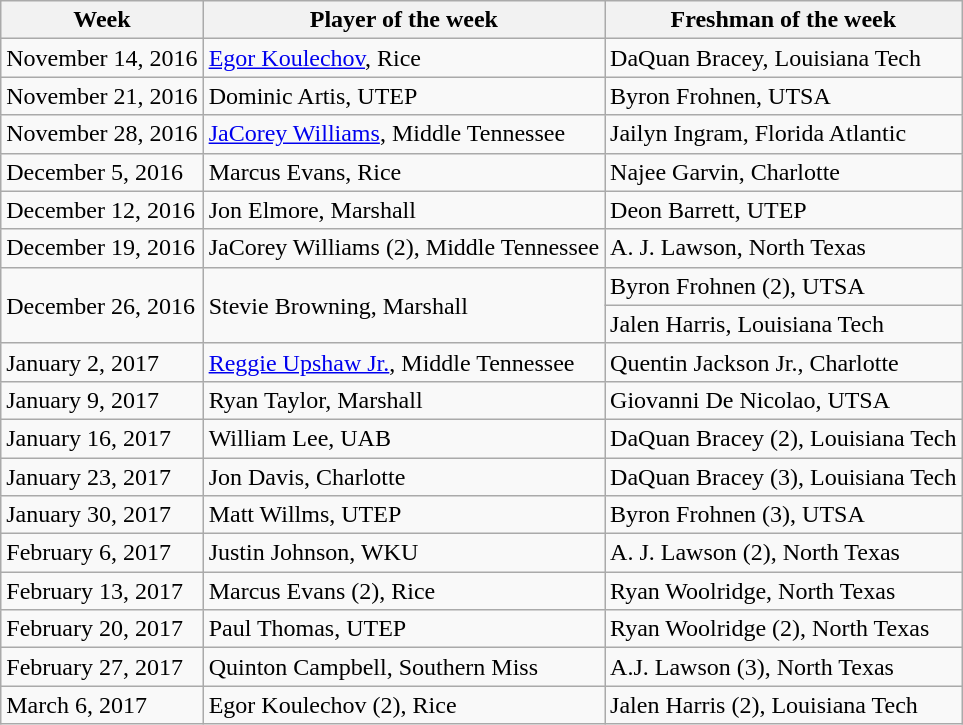<table class="wikitable" border="1">
<tr>
<th>Week</th>
<th>Player of the week</th>
<th>Freshman of the week</th>
</tr>
<tr>
<td>November 14, 2016</td>
<td><a href='#'>Egor Koulechov</a>, Rice</td>
<td>DaQuan Bracey, Louisiana Tech</td>
</tr>
<tr>
<td>November 21, 2016</td>
<td>Dominic Artis, UTEP</td>
<td>Byron Frohnen, UTSA</td>
</tr>
<tr>
<td>November 28, 2016</td>
<td><a href='#'>JaCorey Williams</a>, Middle Tennessee</td>
<td>Jailyn Ingram, Florida Atlantic</td>
</tr>
<tr>
<td>December 5, 2016</td>
<td>Marcus Evans, Rice</td>
<td>Najee Garvin, Charlotte</td>
</tr>
<tr>
<td>December 12, 2016</td>
<td>Jon Elmore, Marshall</td>
<td>Deon Barrett, UTEP</td>
</tr>
<tr>
<td>December 19, 2016</td>
<td>JaCorey Williams (2), Middle Tennessee</td>
<td>A. J. Lawson, North Texas</td>
</tr>
<tr>
<td rowspan=2 valign=middle>December 26, 2016</td>
<td rowspan=2 valign=middle>Stevie Browning, Marshall</td>
<td>Byron Frohnen (2), UTSA</td>
</tr>
<tr>
<td>Jalen Harris, Louisiana Tech</td>
</tr>
<tr>
<td>January 2, 2017</td>
<td><a href='#'>Reggie Upshaw Jr.</a>, Middle Tennessee</td>
<td>Quentin Jackson Jr., Charlotte</td>
</tr>
<tr>
<td>January 9, 2017</td>
<td>Ryan Taylor, Marshall</td>
<td>Giovanni De Nicolao, UTSA</td>
</tr>
<tr>
<td>January 16, 2017</td>
<td>William Lee, UAB</td>
<td>DaQuan Bracey (2), Louisiana Tech</td>
</tr>
<tr>
<td>January 23, 2017</td>
<td>Jon Davis, Charlotte</td>
<td>DaQuan Bracey (3), Louisiana Tech</td>
</tr>
<tr>
<td>January 30, 2017</td>
<td>Matt Willms, UTEP</td>
<td>Byron Frohnen (3), UTSA</td>
</tr>
<tr>
<td>February 6, 2017</td>
<td>Justin Johnson, WKU</td>
<td>A. J. Lawson (2), North Texas</td>
</tr>
<tr>
<td>February 13, 2017</td>
<td>Marcus Evans (2), Rice</td>
<td>Ryan Woolridge, North Texas</td>
</tr>
<tr>
<td>February 20, 2017</td>
<td>Paul Thomas, UTEP</td>
<td>Ryan Woolridge (2), North Texas</td>
</tr>
<tr>
<td>February 27, 2017</td>
<td>Quinton Campbell, Southern Miss</td>
<td>A.J. Lawson (3), North Texas</td>
</tr>
<tr>
<td>March 6, 2017</td>
<td>Egor Koulechov (2), Rice</td>
<td>Jalen Harris (2), Louisiana Tech</td>
</tr>
</table>
